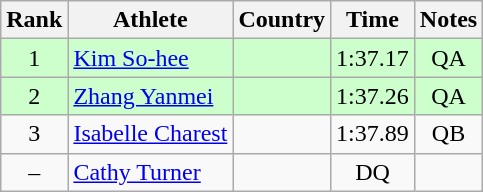<table class="wikitable" style="text-align:center">
<tr>
<th>Rank</th>
<th>Athlete</th>
<th>Country</th>
<th>Time</th>
<th>Notes</th>
</tr>
<tr bgcolor=ccffcc>
<td>1</td>
<td align=left><a href='#'>Kim So-hee</a></td>
<td align=left></td>
<td>1:37.17</td>
<td>QA </td>
</tr>
<tr bgcolor=ccffcc>
<td>2</td>
<td align=left><a href='#'>Zhang Yanmei</a></td>
<td align=left></td>
<td>1:37.26</td>
<td>QA</td>
</tr>
<tr>
<td>3</td>
<td align=left><a href='#'>Isabelle Charest</a></td>
<td align=left></td>
<td>1:37.89</td>
<td>QB</td>
</tr>
<tr>
<td>–</td>
<td align=left><a href='#'>Cathy Turner</a></td>
<td align=left></td>
<td>DQ</td>
<td></td>
</tr>
</table>
